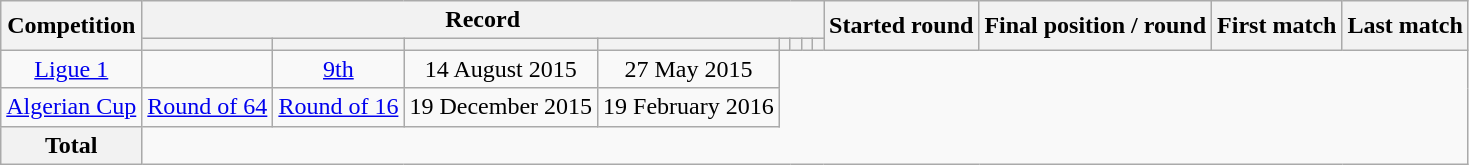<table class="wikitable" style="text-align: center">
<tr>
<th rowspan=2>Competition</th>
<th colspan=8>Record</th>
<th rowspan=2>Started round</th>
<th rowspan=2>Final position / round</th>
<th rowspan=2>First match</th>
<th rowspan=2>Last match</th>
</tr>
<tr>
<th></th>
<th></th>
<th></th>
<th></th>
<th></th>
<th></th>
<th></th>
<th></th>
</tr>
<tr>
<td><a href='#'>Ligue 1</a><br></td>
<td></td>
<td><a href='#'>9th</a></td>
<td>14 August 2015</td>
<td>27 May 2015</td>
</tr>
<tr>
<td><a href='#'>Algerian Cup</a><br></td>
<td><a href='#'>Round of 64</a></td>
<td><a href='#'>Round of 16</a></td>
<td>19 December 2015</td>
<td>19 February 2016</td>
</tr>
<tr>
<th>Total<br></th>
</tr>
</table>
